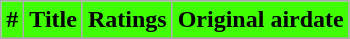<table class="wikitable plainrowheaders">
<tr style="color:black">
<th style="background: #3FFF00;">#</th>
<th style="background: #3FFF00;">Title</th>
<th style="background: #3FFF00;">Ratings</th>
<th style="background: #3FFF00;">Original airdate</th>
</tr>
<tr>
</tr>
</table>
